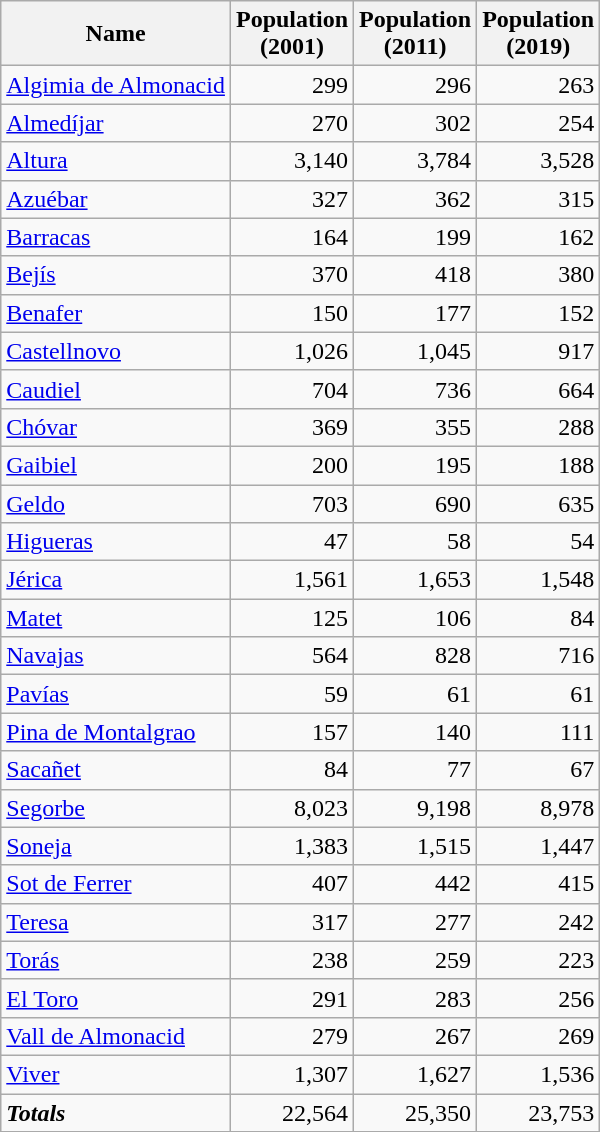<table class="wikitable sortable">
<tr>
<th><strong>Name</strong></th>
<th><strong>Population<br>(2001)</strong></th>
<th><strong>Population<br>(2011)</strong></th>
<th><strong>Population<br>(2019)</strong></th>
</tr>
<tr>
<td><a href='#'>Algimia de Almonacid</a></td>
<td align=right>299</td>
<td align=right>296</td>
<td align=right>263</td>
</tr>
<tr>
<td><a href='#'>Almedíjar</a></td>
<td align=right>270</td>
<td align=right>302</td>
<td align=right>254</td>
</tr>
<tr>
<td><a href='#'>Altura</a></td>
<td align=right>3,140</td>
<td align=right>3,784</td>
<td align=right>3,528</td>
</tr>
<tr>
<td><a href='#'>Azuébar</a></td>
<td align=right>327</td>
<td align=right>362</td>
<td align=right>315</td>
</tr>
<tr>
<td><a href='#'>Barracas</a></td>
<td align=right>164</td>
<td align=right>199</td>
<td align=right>162</td>
</tr>
<tr>
<td><a href='#'>Bejís</a></td>
<td align=right>370</td>
<td align=right>418</td>
<td align=right>380</td>
</tr>
<tr>
<td><a href='#'>Benafer</a></td>
<td align=right>150</td>
<td align=right>177</td>
<td align=right>152</td>
</tr>
<tr>
<td><a href='#'>Castellnovo</a></td>
<td align=right>1,026</td>
<td align=right>1,045</td>
<td align=right>917</td>
</tr>
<tr>
<td><a href='#'>Caudiel</a></td>
<td align=right>704</td>
<td align=right>736</td>
<td align=right>664</td>
</tr>
<tr>
<td><a href='#'>Chóvar</a></td>
<td align=right>369</td>
<td align=right>355</td>
<td align=right>288</td>
</tr>
<tr>
<td><a href='#'>Gaibiel</a></td>
<td align=right>200</td>
<td align=right>195</td>
<td align=right>188</td>
</tr>
<tr>
<td><a href='#'>Geldo</a></td>
<td align=right>703</td>
<td align=right>690</td>
<td align=right>635</td>
</tr>
<tr>
<td><a href='#'>Higueras</a></td>
<td align=right>47</td>
<td align=right>58</td>
<td align=right>54</td>
</tr>
<tr>
<td><a href='#'>Jérica</a></td>
<td align=right>1,561</td>
<td align=right>1,653</td>
<td align=right>1,548</td>
</tr>
<tr>
<td><a href='#'>Matet</a></td>
<td align=right>125</td>
<td align=right>106</td>
<td align=right>84</td>
</tr>
<tr>
<td><a href='#'>Navajas</a></td>
<td align=right>564</td>
<td align=right>828</td>
<td align=right>716</td>
</tr>
<tr>
<td><a href='#'>Pavías</a></td>
<td align=right>59</td>
<td align=right>61</td>
<td align=right>61</td>
</tr>
<tr>
<td><a href='#'>Pina de Montalgrao</a></td>
<td align=right>157</td>
<td align=right>140</td>
<td align=right>111</td>
</tr>
<tr>
<td><a href='#'>Sacañet</a></td>
<td align=right>84</td>
<td align=right>77</td>
<td align=right>67</td>
</tr>
<tr>
<td><a href='#'>Segorbe</a></td>
<td align=right>8,023</td>
<td align=right>9,198</td>
<td align=right>8,978</td>
</tr>
<tr>
<td><a href='#'>Soneja</a></td>
<td align=right>1,383</td>
<td align=right>1,515</td>
<td align=right>1,447</td>
</tr>
<tr>
<td><a href='#'>Sot de Ferrer</a></td>
<td align=right>407</td>
<td align=right>442</td>
<td align=right>415</td>
</tr>
<tr>
<td><a href='#'>Teresa</a></td>
<td align=right>317</td>
<td align=right>277</td>
<td align=right>242</td>
</tr>
<tr>
<td><a href='#'>Torás</a></td>
<td align=right>238</td>
<td align=right>259</td>
<td align=right>223</td>
</tr>
<tr>
<td><a href='#'>El Toro</a></td>
<td align=right>291</td>
<td align=right>283</td>
<td align=right>256</td>
</tr>
<tr>
<td><a href='#'>Vall de Almonacid</a></td>
<td align=right>279</td>
<td align=right>267</td>
<td align=right>269</td>
</tr>
<tr>
<td><a href='#'>Viver</a></td>
<td align=right>1,307</td>
<td align=right>1,627</td>
<td align=right>1,536</td>
</tr>
<tr>
<td><strong><em>Totals</em></strong></td>
<td align=right>22,564</td>
<td align=right>25,350</td>
<td align=right>23,753</td>
</tr>
<tr>
</tr>
</table>
